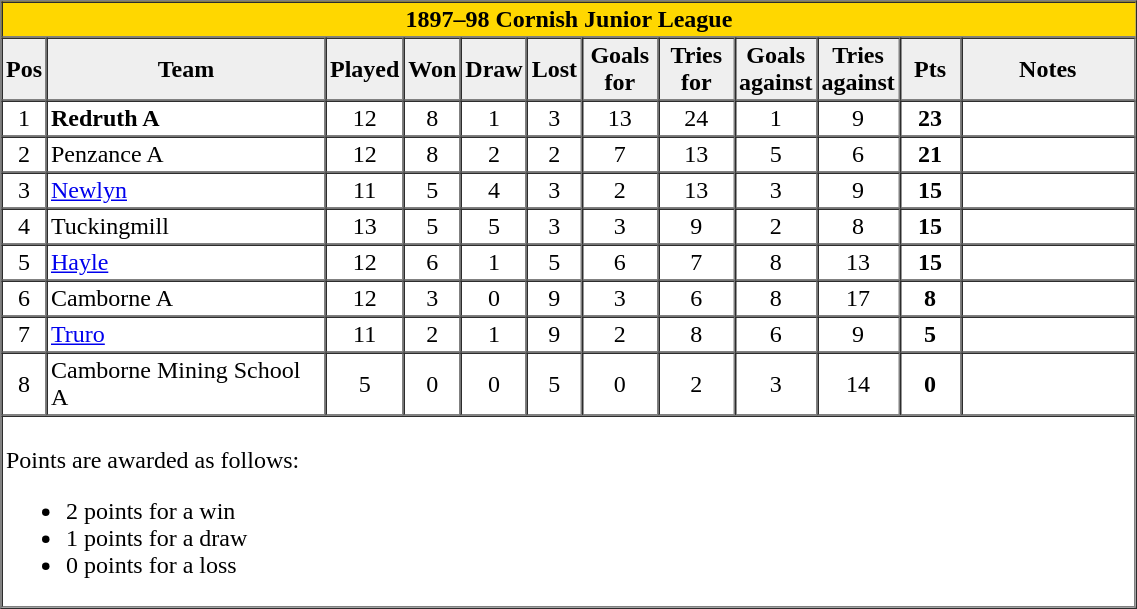<table border="1" cellpadding="2" cellspacing="0">
<tr bgcolor="gold">
<th colspan=13 style="border-right:0px;";>1897–98 Cornish Junior League</th>
</tr>
<tr bgcolor="#efefef">
<th width="20">Pos</th>
<th width="180">Team</th>
<th width="25">Played</th>
<th width="25">Won</th>
<th width="25">Draw</th>
<th width="25">Lost</th>
<th width="45">Goals for</th>
<th width="45">Tries for</th>
<th width="35">Goals against</th>
<th width="35">Tries against</th>
<th width="35">Pts</th>
<th width="110">Notes</th>
</tr>
<tr align=center>
<td>1</td>
<td align=left><strong>Redruth A</strong></td>
<td>12</td>
<td>8</td>
<td>1</td>
<td>3</td>
<td>13</td>
<td>24</td>
<td>1</td>
<td>9</td>
<td><strong>23</strong></td>
<td align=left></td>
</tr>
<tr align=center>
<td>2</td>
<td align=left>Penzance A</td>
<td>12</td>
<td>8</td>
<td>2</td>
<td>2</td>
<td>7</td>
<td>13</td>
<td>5</td>
<td>6</td>
<td><strong>21</strong></td>
<td align=left></td>
</tr>
<tr align=center>
<td>3</td>
<td align=left><a href='#'>Newlyn</a></td>
<td>11</td>
<td>5</td>
<td>4</td>
<td>3</td>
<td>2</td>
<td>13</td>
<td>3</td>
<td>9</td>
<td><strong>15</strong></td>
<td align=left></td>
</tr>
<tr align=center>
<td>4</td>
<td align=left>Tuckingmill</td>
<td>13</td>
<td>5</td>
<td>5</td>
<td>3</td>
<td>3</td>
<td>9</td>
<td>2</td>
<td>8</td>
<td><strong>15</strong></td>
<td></td>
</tr>
<tr align=center>
<td>5</td>
<td align=left><a href='#'>Hayle</a></td>
<td>12</td>
<td>6</td>
<td>1</td>
<td>5</td>
<td>6</td>
<td>7</td>
<td>8</td>
<td>13</td>
<td><strong>15</strong></td>
<td></td>
</tr>
<tr align=center>
<td>6</td>
<td align=left>Camborne A</td>
<td>12</td>
<td>3</td>
<td>0</td>
<td>9</td>
<td>3</td>
<td>6</td>
<td>8</td>
<td>17</td>
<td><strong>8</strong></td>
<td></td>
</tr>
<tr align=center>
<td>7</td>
<td align=left><a href='#'>Truro</a></td>
<td>11</td>
<td>2</td>
<td>1</td>
<td>9</td>
<td>2</td>
<td>8</td>
<td>6</td>
<td>9</td>
<td><strong>5</strong></td>
<td></td>
</tr>
<tr align=center>
<td>8</td>
<td align=left>Camborne Mining School A</td>
<td>5</td>
<td>0</td>
<td>0</td>
<td>5</td>
<td>0</td>
<td>2</td>
<td>3</td>
<td>14</td>
<td><strong>0</strong></td>
<td align=left></td>
</tr>
<tr>
</tr>
<tr bgcolor=#ffffff>
<td colspan="13"><br>Points are awarded as follows:<ul><li>2 points for a win</li><li>1 points for a draw</li><li>0 points for a loss</li></ul></td>
</tr>
</table>
